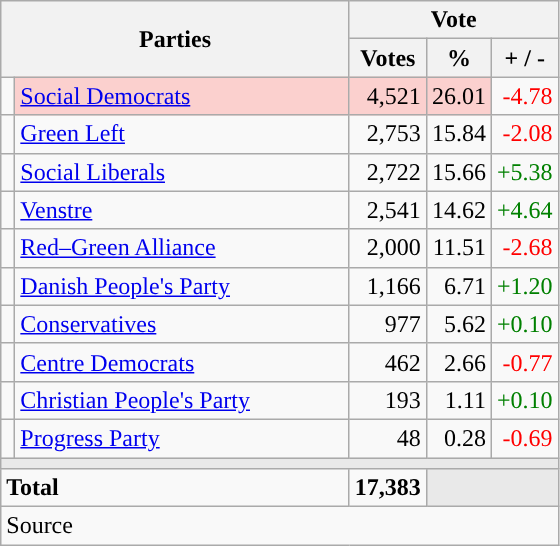<table class="wikitable" style="text-align:right;">
<tr>
<th style="text-align:centre;" rowspan="2" colspan="2" width="225">Parties</th>
<th colspan="3">Vote</th>
</tr>
<tr>
<th width="15">Votes</th>
<th width="15">%</th>
<th width="15">+ / -</th>
</tr>
<tr>
<td width="2" style="color:inherit;background:"></td>
<td bgcolor=#fbd0ce  align="left"><a href='#'>Social Democrats</a></td>
<td bgcolor=#fbd0ce>4,521</td>
<td bgcolor=#fbd0ce>26.01</td>
<td style=color:red;>-4.78</td>
</tr>
<tr>
<td width="2" style="color:inherit;background:"></td>
<td align="left"><a href='#'>Green Left</a></td>
<td>2,753</td>
<td>15.84</td>
<td style=color:red;>-2.08</td>
</tr>
<tr>
<td width="2" style="color:inherit;background:"></td>
<td align="left"><a href='#'>Social Liberals</a></td>
<td>2,722</td>
<td>15.66</td>
<td style=color:green;>+5.38</td>
</tr>
<tr>
<td width="2" style="color:inherit;background:"></td>
<td align="left"><a href='#'>Venstre</a></td>
<td>2,541</td>
<td>14.62</td>
<td style=color:green;>+4.64</td>
</tr>
<tr>
<td width="2" style="color:inherit;background:"></td>
<td align="left"><a href='#'>Red–Green Alliance</a></td>
<td>2,000</td>
<td>11.51</td>
<td style=color:red;>-2.68</td>
</tr>
<tr>
<td width="2" style="color:inherit;background:"></td>
<td align="left"><a href='#'>Danish People's Party</a></td>
<td>1,166</td>
<td>6.71</td>
<td style=color:green;>+1.20</td>
</tr>
<tr>
<td width="2" style="color:inherit;background:"></td>
<td align="left"><a href='#'>Conservatives</a></td>
<td>977</td>
<td>5.62</td>
<td style=color:green;>+0.10</td>
</tr>
<tr>
<td width="2" style="color:inherit;background:"></td>
<td align="left"><a href='#'>Centre Democrats</a></td>
<td>462</td>
<td>2.66</td>
<td style=color:red;>-0.77</td>
</tr>
<tr>
<td width="2" style="color:inherit;background:"></td>
<td align="left"><a href='#'>Christian People's Party</a></td>
<td>193</td>
<td>1.11</td>
<td style=color:green;>+0.10</td>
</tr>
<tr>
<td width="2" style="color:inherit;background:"></td>
<td align="left"><a href='#'>Progress Party</a></td>
<td>48</td>
<td>0.28</td>
<td style=color:red;>-0.69</td>
</tr>
<tr>
<td colspan="7" bgcolor="#E9E9E9"></td>
</tr>
<tr>
<td align="left" colspan="2"><strong>Total</strong></td>
<td><strong>17,383</strong></td>
<td bgcolor="#E9E9E9" colspan="2"></td>
</tr>
<tr>
<td align="left" colspan="6">Source</td>
</tr>
</table>
